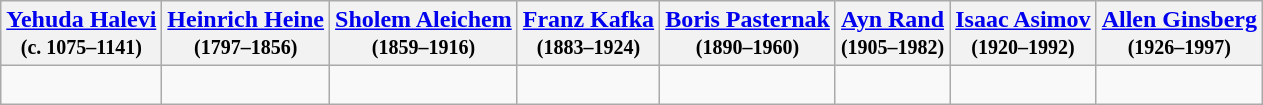<table class="wikitable">
<tr>
<th><a href='#'>Yehuda Halevi</a><br><small>(c. 1075–1141)</small></th>
<th><a href='#'>Heinrich Heine</a><br><small>(1797–1856)</small></th>
<th><a href='#'>Sholem Aleichem</a><br><small>(1859–1916)</small></th>
<th><a href='#'>Franz Kafka</a><br><small>(1883–1924)</small></th>
<th><a href='#'>Boris Pasternak</a><br><small>(1890–1960)</small></th>
<th><a href='#'>Ayn Rand</a><br><small>(1905–1982)</small></th>
<th><a href='#'>Isaac Asimov</a><br><small>(1920–1992)</small></th>
<th><a href='#'>Allen Ginsberg</a><br><small>(1926–1997)</small></th>
</tr>
<tr>
<td><br></td>
<td><br></td>
<td></td>
<td><br></td>
<td></td>
<td></td>
<td></td>
<td><br></td>
</tr>
</table>
